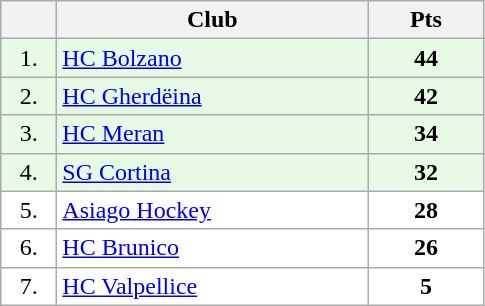<table class="wikitable">
<tr>
<th width="30"></th>
<th width="200">Club</th>
<th width="70">Pts</th>
</tr>
<tr bgcolor="#e6fae6" align="center">
<td>1.</td>
<td align="left"><a href='#'>HC Bolzano</a></td>
<td><strong>44</strong></td>
</tr>
<tr bgcolor="#e6fae6" align="center">
<td>2.</td>
<td align="left"><a href='#'>HC Gherdëina</a></td>
<td><strong>42</strong></td>
</tr>
<tr bgcolor="#e6fae6" align="center">
<td>3.</td>
<td align="left"><a href='#'>HC Meran</a></td>
<td><strong>34</strong></td>
</tr>
<tr bgcolor="#e6fae6" align="center">
<td>4.</td>
<td align="left"><a href='#'>SG Cortina</a></td>
<td><strong>32</strong></td>
</tr>
<tr bgcolor="#FFFFFF" align="center">
<td>5.</td>
<td align="left"><a href='#'>Asiago Hockey</a></td>
<td><strong>28</strong></td>
</tr>
<tr bgcolor="#FFFFFF" align="center">
<td>6.</td>
<td align="left"><a href='#'>HC Brunico</a></td>
<td><strong>26</strong></td>
</tr>
<tr bgcolor="#FFFFFF" align="center">
<td>7.</td>
<td align="left"><a href='#'>HC Valpellice</a></td>
<td><strong>5</strong></td>
</tr>
</table>
